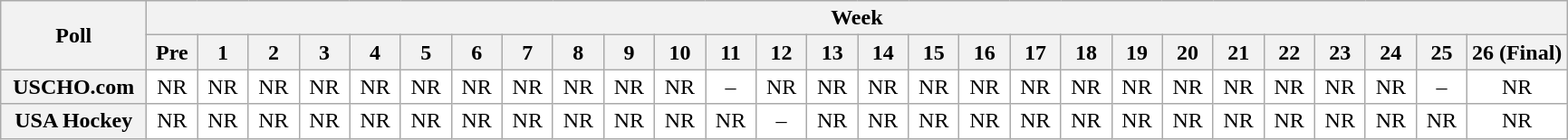<table class="wikitable" style="white-space:nowrap;">
<tr>
<th scope="col" width="100" rowspan="2">Poll</th>
<th colspan="28">Week</th>
</tr>
<tr>
<th scope="col" width="30">Pre</th>
<th scope="col" width="30">1</th>
<th scope="col" width="30">2</th>
<th scope="col" width="30">3</th>
<th scope="col" width="30">4</th>
<th scope="col" width="30">5</th>
<th scope="col" width="30">6</th>
<th scope="col" width="30">7</th>
<th scope="col" width="30">8</th>
<th scope="col" width="30">9</th>
<th scope="col" width="30">10</th>
<th scope="col" width="30">11</th>
<th scope="col" width="30">12</th>
<th scope="col" width="30">13</th>
<th scope="col" width="30">14</th>
<th scope="col" width="30">15</th>
<th scope="col" width="30">16</th>
<th scope="col" width="30">17</th>
<th scope="col" width="30">18</th>
<th scope="col" width="30">19</th>
<th scope="col" width="30">20</th>
<th scope="col" width="30">21</th>
<th scope="col" width="30">22</th>
<th scope="col" width="30">23</th>
<th scope="col" width="30">24</th>
<th scope="col" width="30">25</th>
<th scope="col" width="30">26 (Final)</th>
</tr>
<tr style="text-align:center;">
<th>USCHO.com</th>
<td bgcolor=FFFFFF>NR</td>
<td bgcolor=FFFFFF>NR</td>
<td bgcolor=FFFFFF>NR</td>
<td bgcolor=FFFFFF>NR</td>
<td bgcolor=FFFFFF>NR</td>
<td bgcolor=FFFFFF>NR</td>
<td bgcolor=FFFFFF>NR</td>
<td bgcolor=FFFFFF>NR</td>
<td bgcolor=FFFFFF>NR</td>
<td bgcolor=FFFFFF>NR</td>
<td bgcolor=FFFFFF>NR</td>
<td bgcolor=FFFFFF>–</td>
<td bgcolor=FFFFFF>NR</td>
<td bgcolor=FFFFFF>NR</td>
<td bgcolor=FFFFFF>NR</td>
<td bgcolor=FFFFFF>NR</td>
<td bgcolor=FFFFFF>NR</td>
<td bgcolor=FFFFFF>NR</td>
<td bgcolor=FFFFFF>NR</td>
<td bgcolor=FFFFFF>NR</td>
<td bgcolor=FFFFFF>NR</td>
<td bgcolor=FFFFFF>NR</td>
<td bgcolor=FFFFFF>NR</td>
<td bgcolor=FFFFFF>NR</td>
<td bgcolor=FFFFFF>NR</td>
<td bgcolor=FFFFFF>–</td>
<td bgcolor=FFFFFF>NR</td>
</tr>
<tr style="text-align:center;">
<th>USA Hockey</th>
<td bgcolor=FFFFFF>NR</td>
<td bgcolor=FFFFFF>NR</td>
<td bgcolor=FFFFFF>NR</td>
<td bgcolor=FFFFFF>NR</td>
<td bgcolor=FFFFFF>NR</td>
<td bgcolor=FFFFFF>NR</td>
<td bgcolor=FFFFFF>NR</td>
<td bgcolor=FFFFFF>NR</td>
<td bgcolor=FFFFFF>NR</td>
<td bgcolor=FFFFFF>NR</td>
<td bgcolor=FFFFFF>NR</td>
<td bgcolor=FFFFFF>NR</td>
<td bgcolor=FFFFFF>–</td>
<td bgcolor=FFFFFF>NR</td>
<td bgcolor=FFFFFF>NR</td>
<td bgcolor=FFFFFF>NR</td>
<td bgcolor=FFFFFF>NR</td>
<td bgcolor=FFFFFF>NR</td>
<td bgcolor=FFFFFF>NR</td>
<td bgcolor=FFFFFF>NR</td>
<td bgcolor=FFFFFF>NR</td>
<td bgcolor=FFFFFF>NR</td>
<td bgcolor=FFFFFF>NR</td>
<td bgcolor=FFFFFF>NR</td>
<td bgcolor=FFFFFF>NR</td>
<td bgcolor=FFFFFF>NR</td>
<td bgcolor=FFFFFF>NR</td>
</tr>
</table>
